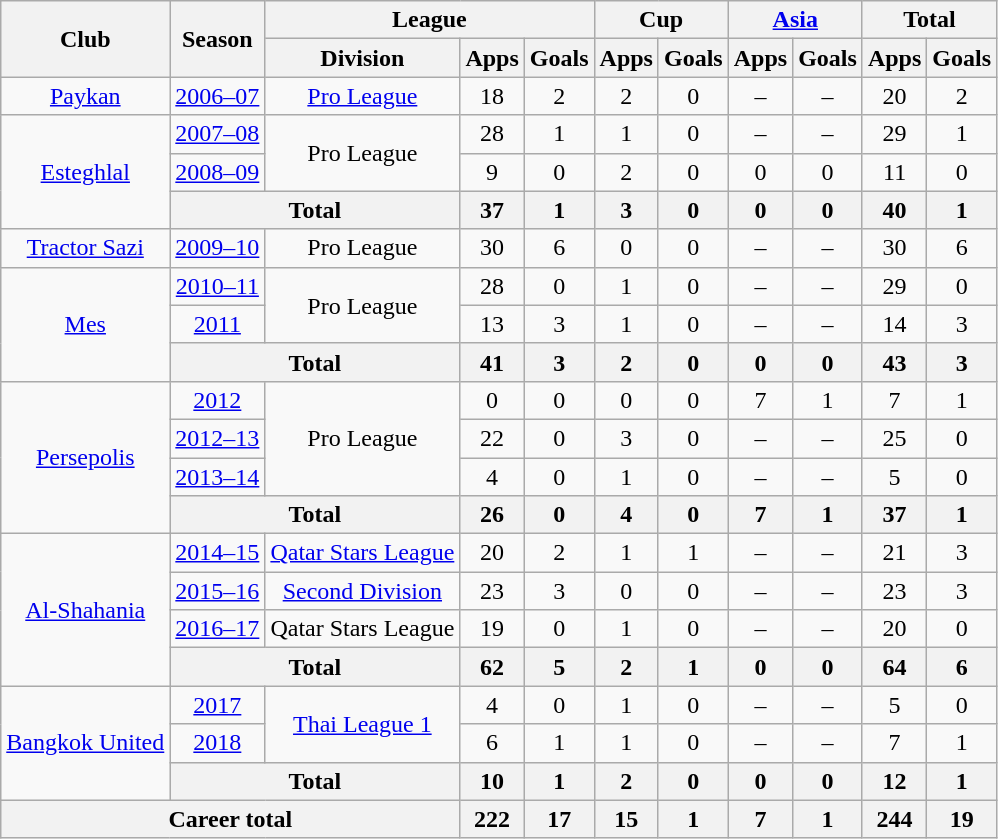<table class="wikitable" style="text-align:center">
<tr>
<th rowspan="2">Club</th>
<th rowspan="2">Season</th>
<th colspan="3">League</th>
<th colspan="2">Cup</th>
<th colspan="2"><a href='#'>Asia</a></th>
<th colspan="2">Total</th>
</tr>
<tr>
<th>Division</th>
<th>Apps</th>
<th>Goals</th>
<th>Apps</th>
<th>Goals</th>
<th>Apps</th>
<th>Goals</th>
<th>Apps</th>
<th>Goals</th>
</tr>
<tr>
<td><a href='#'>Paykan</a></td>
<td><a href='#'>2006–07</a></td>
<td><a href='#'>Pro League</a></td>
<td>18</td>
<td>2</td>
<td>2</td>
<td>0</td>
<td>–</td>
<td>–</td>
<td>20</td>
<td>2</td>
</tr>
<tr>
<td rowspan="3"><a href='#'>Esteghlal</a></td>
<td><a href='#'>2007–08</a></td>
<td rowspan="2">Pro League</td>
<td>28</td>
<td>1</td>
<td>1</td>
<td>0</td>
<td>–</td>
<td>–</td>
<td>29</td>
<td>1</td>
</tr>
<tr>
<td><a href='#'>2008–09</a></td>
<td>9</td>
<td>0</td>
<td>2</td>
<td>0</td>
<td>0</td>
<td>0</td>
<td>11</td>
<td>0</td>
</tr>
<tr>
<th colspan="2">Total</th>
<th>37</th>
<th>1</th>
<th>3</th>
<th>0</th>
<th>0</th>
<th>0</th>
<th>40</th>
<th>1</th>
</tr>
<tr>
<td><a href='#'>Tractor Sazi</a></td>
<td><a href='#'>2009–10</a></td>
<td>Pro League</td>
<td>30</td>
<td>6</td>
<td>0</td>
<td>0</td>
<td>–</td>
<td>–</td>
<td>30</td>
<td>6</td>
</tr>
<tr>
<td rowspan="3"><a href='#'>Mes</a></td>
<td><a href='#'>2010–11</a></td>
<td rowspan="2">Pro League</td>
<td>28</td>
<td>0</td>
<td>1</td>
<td>0</td>
<td>–</td>
<td>–</td>
<td>29</td>
<td>0</td>
</tr>
<tr>
<td><a href='#'>2011</a></td>
<td>13</td>
<td>3</td>
<td>1</td>
<td>0</td>
<td>–</td>
<td>–</td>
<td>14</td>
<td>3</td>
</tr>
<tr>
<th colspan="2">Total</th>
<th>41</th>
<th>3</th>
<th>2</th>
<th>0</th>
<th>0</th>
<th>0</th>
<th>43</th>
<th>3</th>
</tr>
<tr>
<td rowspan="4"><a href='#'>Persepolis</a></td>
<td><a href='#'>2012</a></td>
<td rowspan="3">Pro League</td>
<td>0</td>
<td>0</td>
<td>0</td>
<td>0</td>
<td>7</td>
<td>1</td>
<td>7</td>
<td>1</td>
</tr>
<tr>
<td><a href='#'>2012–13</a></td>
<td>22</td>
<td>0</td>
<td>3</td>
<td>0</td>
<td>–</td>
<td>–</td>
<td>25</td>
<td>0</td>
</tr>
<tr>
<td><a href='#'>2013–14</a></td>
<td>4</td>
<td>0</td>
<td>1</td>
<td>0</td>
<td>–</td>
<td>–</td>
<td>5</td>
<td>0</td>
</tr>
<tr>
<th colspan="2">Total</th>
<th>26</th>
<th>0</th>
<th>4</th>
<th>0</th>
<th>7</th>
<th>1</th>
<th>37</th>
<th>1</th>
</tr>
<tr>
<td rowspan="4"><a href='#'>Al-Shahania</a></td>
<td><a href='#'>2014–15</a></td>
<td><a href='#'>Qatar Stars League</a></td>
<td>20</td>
<td>2</td>
<td>1</td>
<td>1</td>
<td>–</td>
<td>–</td>
<td>21</td>
<td>3</td>
</tr>
<tr>
<td><a href='#'>2015–16</a></td>
<td><a href='#'>Second Division</a></td>
<td>23</td>
<td>3</td>
<td>0</td>
<td>0</td>
<td>–</td>
<td>–</td>
<td>23</td>
<td>3</td>
</tr>
<tr>
<td><a href='#'>2016–17</a></td>
<td>Qatar Stars League</td>
<td>19</td>
<td>0</td>
<td>1</td>
<td>0</td>
<td>–</td>
<td>–</td>
<td>20</td>
<td>0</td>
</tr>
<tr>
<th colspan="2">Total</th>
<th>62</th>
<th>5</th>
<th>2</th>
<th>1</th>
<th>0</th>
<th>0</th>
<th>64</th>
<th>6</th>
</tr>
<tr>
<td rowspan="3"><a href='#'>Bangkok United</a></td>
<td><a href='#'>2017</a></td>
<td rowspan="2"><a href='#'>Thai League 1</a></td>
<td>4</td>
<td>0</td>
<td>1</td>
<td>0</td>
<td>–</td>
<td>–</td>
<td>5</td>
<td>0</td>
</tr>
<tr>
<td><a href='#'>2018</a></td>
<td>6</td>
<td>1</td>
<td>1</td>
<td>0</td>
<td>–</td>
<td>–</td>
<td>7</td>
<td>1</td>
</tr>
<tr>
<th colspan="2">Total</th>
<th>10</th>
<th>1</th>
<th>2</th>
<th>0</th>
<th>0</th>
<th>0</th>
<th>12</th>
<th>1</th>
</tr>
<tr>
<th colspan="3">Career total</th>
<th>222</th>
<th>17</th>
<th>15</th>
<th>1</th>
<th>7</th>
<th>1</th>
<th>244</th>
<th>19</th>
</tr>
</table>
